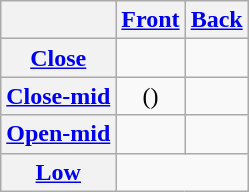<table class="wikitable" style="text-align: center;">
<tr>
<th></th>
<th><a href='#'>Front</a></th>
<th><a href='#'>Back</a></th>
</tr>
<tr>
<th><a href='#'>Close</a></th>
<td>      </td>
<td>  </td>
</tr>
<tr>
<th><a href='#'>Close-mid</a></th>
<td>      ()</td>
<td></td>
</tr>
<tr>
<th><a href='#'>Open-mid</a></th>
<td>    </td>
<td></td>
</tr>
<tr>
<th><a href='#'>Low</a></th>
<td colspan="2">    </td>
</tr>
</table>
